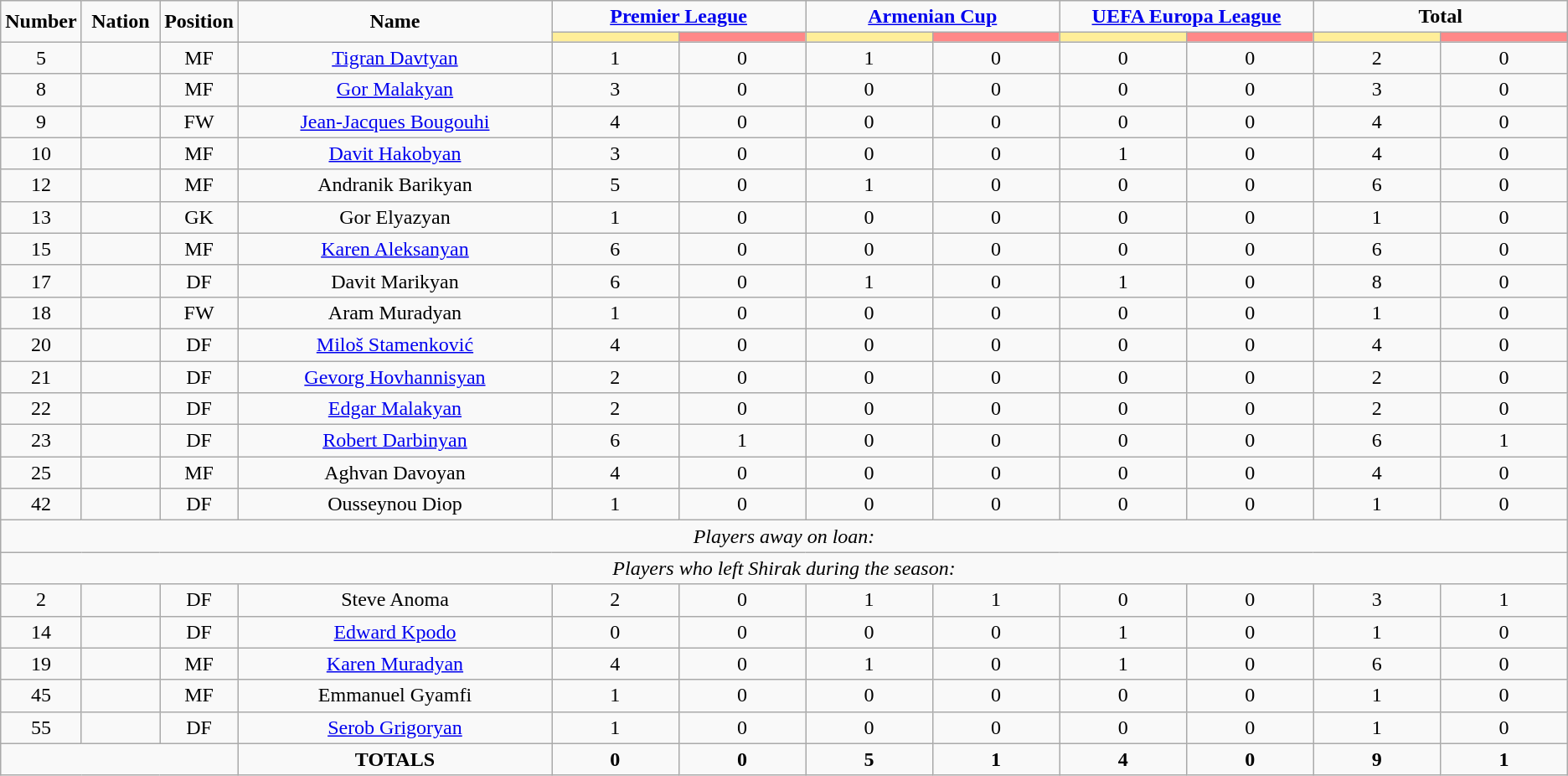<table class="wikitable" style="text-align:center;">
<tr>
<td rowspan="2"  style="width:5%; text-align:center;"><strong>Number</strong></td>
<td rowspan="2"  style="width:5%; text-align:center;"><strong>Nation</strong></td>
<td rowspan="2"  style="width:5%; text-align:center;"><strong>Position</strong></td>
<td rowspan="2"  style="width:20%; text-align:center;"><strong>Name</strong></td>
<td colspan="2" style="text-align:center;"><strong><a href='#'>Premier League</a></strong></td>
<td colspan="2" style="text-align:center;"><strong><a href='#'>Armenian Cup</a></strong></td>
<td colspan="2" style="text-align:center;"><strong><a href='#'>UEFA Europa League</a></strong></td>
<td colspan="2" style="text-align:center;"><strong>Total</strong></td>
</tr>
<tr>
<th style="width:60px; background:#fe9;"></th>
<th style="width:60px; background:#ff8888;"></th>
<th style="width:60px; background:#fe9;"></th>
<th style="width:60px; background:#ff8888;"></th>
<th style="width:60px; background:#fe9;"></th>
<th style="width:60px; background:#ff8888;"></th>
<th style="width:60px; background:#fe9;"></th>
<th style="width:60px; background:#ff8888;"></th>
</tr>
<tr>
<td>5</td>
<td></td>
<td>MF</td>
<td><a href='#'>Tigran Davtyan</a></td>
<td>1</td>
<td>0</td>
<td>1</td>
<td>0</td>
<td>0</td>
<td>0</td>
<td>2</td>
<td>0</td>
</tr>
<tr>
<td>8</td>
<td></td>
<td>MF</td>
<td><a href='#'>Gor Malakyan</a></td>
<td>3</td>
<td>0</td>
<td>0</td>
<td>0</td>
<td>0</td>
<td>0</td>
<td>3</td>
<td>0</td>
</tr>
<tr>
<td>9</td>
<td></td>
<td>FW</td>
<td><a href='#'>Jean-Jacques Bougouhi</a></td>
<td>4</td>
<td>0</td>
<td>0</td>
<td>0</td>
<td>0</td>
<td>0</td>
<td>4</td>
<td>0</td>
</tr>
<tr>
<td>10</td>
<td></td>
<td>MF</td>
<td><a href='#'>Davit Hakobyan</a></td>
<td>3</td>
<td>0</td>
<td>0</td>
<td>0</td>
<td>1</td>
<td>0</td>
<td>4</td>
<td>0</td>
</tr>
<tr>
<td>12</td>
<td></td>
<td>MF</td>
<td>Andranik Barikyan</td>
<td>5</td>
<td>0</td>
<td>1</td>
<td>0</td>
<td>0</td>
<td>0</td>
<td>6</td>
<td>0</td>
</tr>
<tr>
<td>13</td>
<td></td>
<td>GK</td>
<td>Gor Elyazyan</td>
<td>1</td>
<td>0</td>
<td>0</td>
<td>0</td>
<td>0</td>
<td>0</td>
<td>1</td>
<td>0</td>
</tr>
<tr>
<td>15</td>
<td></td>
<td>MF</td>
<td><a href='#'>Karen Aleksanyan</a></td>
<td>6</td>
<td>0</td>
<td>0</td>
<td>0</td>
<td>0</td>
<td>0</td>
<td>6</td>
<td>0</td>
</tr>
<tr>
<td>17</td>
<td></td>
<td>DF</td>
<td>Davit Marikyan</td>
<td>6</td>
<td>0</td>
<td>1</td>
<td>0</td>
<td>1</td>
<td>0</td>
<td>8</td>
<td>0</td>
</tr>
<tr>
<td>18</td>
<td></td>
<td>FW</td>
<td>Aram Muradyan</td>
<td>1</td>
<td>0</td>
<td>0</td>
<td>0</td>
<td>0</td>
<td>0</td>
<td>1</td>
<td>0</td>
</tr>
<tr>
<td>20</td>
<td></td>
<td>DF</td>
<td><a href='#'>Miloš Stamenković</a></td>
<td>4</td>
<td>0</td>
<td>0</td>
<td>0</td>
<td>0</td>
<td>0</td>
<td>4</td>
<td>0</td>
</tr>
<tr>
<td>21</td>
<td></td>
<td>DF</td>
<td><a href='#'>Gevorg Hovhannisyan</a></td>
<td>2</td>
<td>0</td>
<td>0</td>
<td>0</td>
<td>0</td>
<td>0</td>
<td>2</td>
<td>0</td>
</tr>
<tr>
<td>22</td>
<td></td>
<td>DF</td>
<td><a href='#'>Edgar Malakyan</a></td>
<td>2</td>
<td>0</td>
<td>0</td>
<td>0</td>
<td>0</td>
<td>0</td>
<td>2</td>
<td>0</td>
</tr>
<tr>
<td>23</td>
<td></td>
<td>DF</td>
<td><a href='#'>Robert Darbinyan</a></td>
<td>6</td>
<td>1</td>
<td>0</td>
<td>0</td>
<td>0</td>
<td>0</td>
<td>6</td>
<td>1</td>
</tr>
<tr>
<td>25</td>
<td></td>
<td>MF</td>
<td>Aghvan Davoyan</td>
<td>4</td>
<td>0</td>
<td>0</td>
<td>0</td>
<td>0</td>
<td>0</td>
<td>4</td>
<td>0</td>
</tr>
<tr>
<td>42</td>
<td></td>
<td>DF</td>
<td>Ousseynou Diop</td>
<td>1</td>
<td>0</td>
<td>0</td>
<td>0</td>
<td>0</td>
<td>0</td>
<td>1</td>
<td>0</td>
</tr>
<tr>
<td colspan="14"><em>Players away on loan:</em></td>
</tr>
<tr>
<td colspan="14"><em>Players who left Shirak during the season:</em></td>
</tr>
<tr>
<td>2</td>
<td></td>
<td>DF</td>
<td>Steve Anoma</td>
<td>2</td>
<td>0</td>
<td>1</td>
<td>1</td>
<td>0</td>
<td>0</td>
<td>3</td>
<td>1</td>
</tr>
<tr>
<td>14</td>
<td></td>
<td>DF</td>
<td><a href='#'>Edward Kpodo</a></td>
<td>0</td>
<td>0</td>
<td>0</td>
<td>0</td>
<td>1</td>
<td>0</td>
<td>1</td>
<td>0</td>
</tr>
<tr>
<td>19</td>
<td></td>
<td>MF</td>
<td><a href='#'>Karen Muradyan</a></td>
<td>4</td>
<td>0</td>
<td>1</td>
<td>0</td>
<td>1</td>
<td>0</td>
<td>6</td>
<td>0</td>
</tr>
<tr>
<td>45</td>
<td></td>
<td>MF</td>
<td>Emmanuel Gyamfi</td>
<td>1</td>
<td>0</td>
<td>0</td>
<td>0</td>
<td>0</td>
<td>0</td>
<td>1</td>
<td>0</td>
</tr>
<tr>
<td>55</td>
<td></td>
<td>DF</td>
<td><a href='#'>Serob Grigoryan</a></td>
<td>1</td>
<td>0</td>
<td>0</td>
<td>0</td>
<td>0</td>
<td>0</td>
<td>1</td>
<td>0</td>
</tr>
<tr>
<td colspan="3"></td>
<td><strong>TOTALS</strong></td>
<td><strong>0</strong></td>
<td><strong>0</strong></td>
<td><strong>5</strong></td>
<td><strong>1</strong></td>
<td><strong>4</strong></td>
<td><strong>0</strong></td>
<td><strong>9</strong></td>
<td><strong>1</strong></td>
</tr>
</table>
